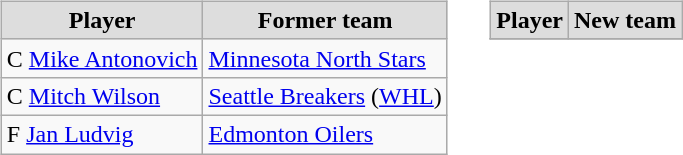<table cellspacing="10">
<tr>
<td valign="top"><br><table class="wikitable">
<tr align="center"  bgcolor="#dddddd">
<td><strong>Player</strong></td>
<td><strong>Former team</strong></td>
</tr>
<tr>
<td>C <a href='#'>Mike Antonovich</a></td>
<td><a href='#'>Minnesota North Stars</a></td>
</tr>
<tr>
<td>C <a href='#'>Mitch Wilson</a></td>
<td><a href='#'>Seattle Breakers</a> (<a href='#'>WHL</a>)</td>
</tr>
<tr>
<td>F <a href='#'>Jan Ludvig</a></td>
<td><a href='#'>Edmonton Oilers</a></td>
</tr>
</table>
</td>
<td valign="top"><br><table class="wikitable">
<tr align="center"  bgcolor="#dddddd">
<td><strong>Player</strong></td>
<td><strong>New team</strong></td>
</tr>
<tr>
</tr>
</table>
</td>
</tr>
</table>
